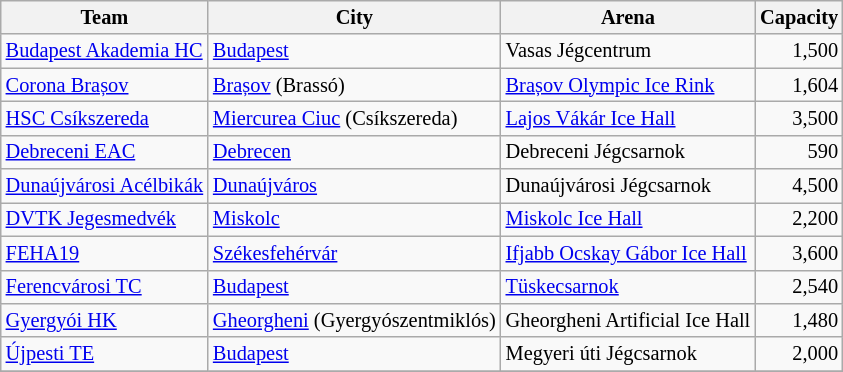<table class="wikitable sortable sticky-header zebra" style="text-align:left; font-size:85%;">
<tr>
<th>Team</th>
<th>City</th>
<th>Arena</th>
<th>Capacity</th>
</tr>
<tr>
<td><a href='#'>Budapest Akademia HC</a></td>
<td> <a href='#'>Budapest</a></td>
<td>Vasas Jégcentrum</td>
<td align="right">1,500</td>
</tr>
<tr>
<td><a href='#'>Corona Brașov</a></td>
<td> <a href='#'>Brașov</a> (Brassó)</td>
<td><a href='#'>Brașov Olympic Ice Rink</a></td>
<td align="right">1,604</td>
</tr>
<tr>
<td><a href='#'>HSC Csíkszereda</a></td>
<td> <a href='#'>Miercurea Ciuc</a> (Csíkszereda)</td>
<td><a href='#'>Lajos Vákár Ice Hall</a></td>
<td align="right">3,500</td>
</tr>
<tr>
<td><a href='#'>Debreceni EAC</a></td>
<td> <a href='#'>Debrecen</a></td>
<td>Debreceni Jégcsarnok</td>
<td align="right">590</td>
</tr>
<tr>
<td><a href='#'>Dunaújvárosi Acélbikák</a></td>
<td> <a href='#'>Dunaújváros</a></td>
<td>Dunaújvárosi Jégcsarnok</td>
<td align="right">4,500</td>
</tr>
<tr>
<td><a href='#'>DVTK Jegesmedvék</a></td>
<td> <a href='#'>Miskolc</a></td>
<td><a href='#'>Miskolc Ice Hall</a></td>
<td align="right">2,200</td>
</tr>
<tr>
<td><a href='#'>FEHA19</a></td>
<td> <a href='#'>Székesfehérvár</a></td>
<td><a href='#'>Ifjabb Ocskay Gábor Ice Hall</a></td>
<td align="right">3,600</td>
</tr>
<tr>
<td><a href='#'>Ferencvárosi TC</a></td>
<td> <a href='#'>Budapest</a></td>
<td><a href='#'>Tüskecsarnok</a></td>
<td align="right">2,540</td>
</tr>
<tr>
<td><a href='#'>Gyergyói HK</a></td>
<td> <a href='#'>Gheorgheni</a> (Gyergyószentmiklós)</td>
<td>Gheorgheni Artificial Ice Hall</td>
<td align="right">1,480</td>
</tr>
<tr>
<td><a href='#'>Újpesti TE</a></td>
<td> <a href='#'>Budapest</a></td>
<td>Megyeri úti Jégcsarnok</td>
<td align="right">2,000</td>
</tr>
<tr>
</tr>
</table>
